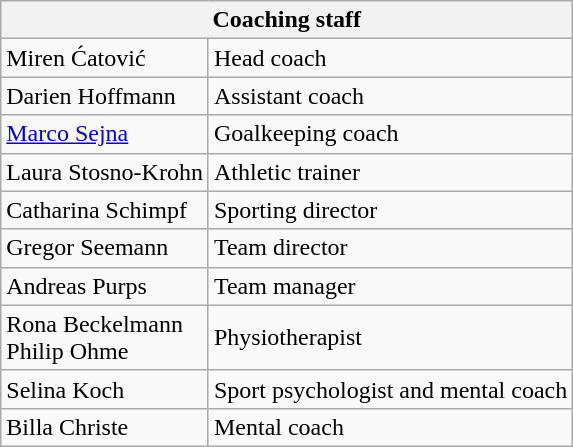<table class="wikitable">
<tr>
<th colspan="2">Coaching staff</th>
</tr>
<tr>
<td> Miren Ćatović</td>
<td>Head coach</td>
</tr>
<tr>
<td> Darien Hoffmann</td>
<td>Assistant coach</td>
</tr>
<tr>
<td> <a href='#'>Marco Sejna</a></td>
<td>Goalkeeping coach</td>
</tr>
<tr>
<td> Laura Stosno-Krohn</td>
<td>Athletic trainer</td>
</tr>
<tr>
<td> Catharina Schimpf</td>
<td>Sporting director</td>
</tr>
<tr>
<td> Gregor Seemann</td>
<td>Team director</td>
</tr>
<tr>
<td> Andreas Purps</td>
<td>Team manager</td>
</tr>
<tr>
<td> Rona Beckelmann <br>  Philip Ohme</td>
<td>Physiotherapist</td>
</tr>
<tr>
<td> Selina Koch</td>
<td>Sport psychologist and mental coach</td>
</tr>
<tr>
<td> Billa Christe</td>
<td>Mental coach</td>
</tr>
</table>
